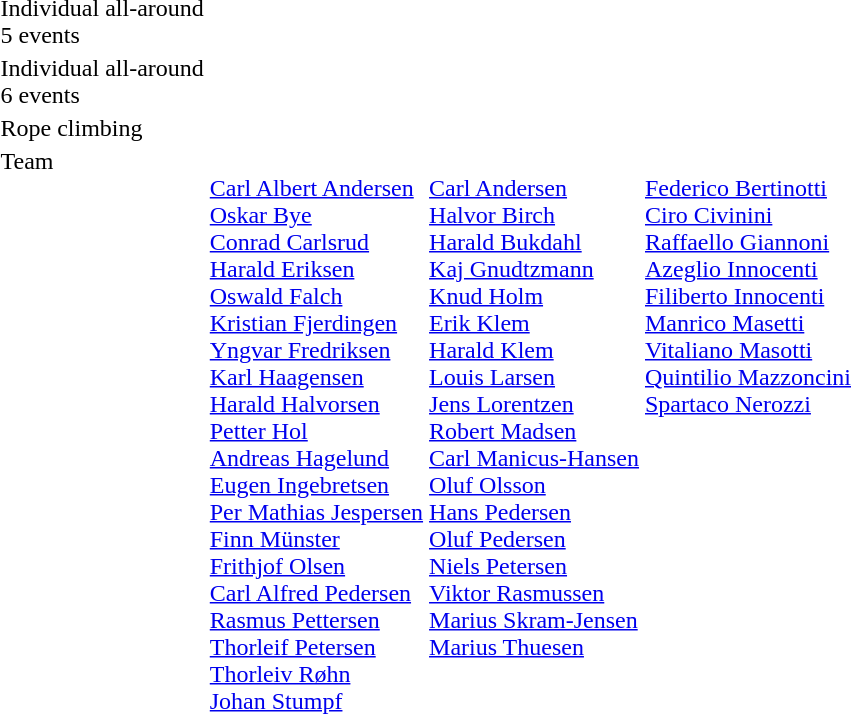<table>
<tr>
<td>Individual all-around<br>5 events</td>
<td></td>
<td></td>
<td></td>
</tr>
<tr>
<td>Individual all-around<br>6 events</td>
<td></td>
<td></td>
<td></td>
</tr>
<tr>
<td>Rope climbing</td>
<td></td>
<td></td>
<td></td>
</tr>
<tr valign="top">
<td>Team</td>
<td valign=top><br><a href='#'>Carl Albert Andersen</a><br><a href='#'>Oskar Bye</a><br><a href='#'>Conrad Carlsrud</a><br><a href='#'>Harald Eriksen</a><br><a href='#'>Oswald Falch</a><br><a href='#'>Kristian Fjerdingen</a><br><a href='#'>Yngvar Fredriksen</a><br><a href='#'>Karl Haagensen</a><br><a href='#'>Harald Halvorsen</a><br><a href='#'>Petter Hol</a><br><a href='#'>Andreas Hagelund</a><br><a href='#'>Eugen Ingebretsen</a><br><a href='#'>Per Mathias Jespersen</a><br><a href='#'>Finn Münster</a><br><a href='#'>Frithjof Olsen</a><br><a href='#'>Carl Alfred Pedersen</a><br><a href='#'>Rasmus Pettersen</a><br><a href='#'>Thorleif Petersen</a><br><a href='#'>Thorleiv Røhn</a><br><a href='#'>Johan Stumpf</a></td>
<td valign=top><br><a href='#'>Carl Andersen</a><br><a href='#'>Halvor Birch</a><br><a href='#'>Harald Bukdahl</a><br><a href='#'>Kaj Gnudtzmann</a><br><a href='#'>Knud Holm</a><br><a href='#'>Erik Klem</a><br><a href='#'>Harald Klem</a><br><a href='#'>Louis Larsen</a><br><a href='#'>Jens Lorentzen</a><br><a href='#'>Robert Madsen</a><br><a href='#'>Carl Manicus-Hansen</a><br><a href='#'>Oluf Olsson</a><br><a href='#'>Hans Pedersen</a><br><a href='#'>Oluf Pedersen</a><br><a href='#'>Niels Petersen</a><br><a href='#'>Viktor Rasmussen</a><br><a href='#'>Marius Skram-Jensen</a><br><a href='#'>Marius Thuesen</a></td>
<td valign=top><br><a href='#'>Federico Bertinotti</a><br><a href='#'>Ciro Civinini</a><br><a href='#'>Raffaello Giannoni</a><br><a href='#'>Azeglio Innocenti</a><br><a href='#'>Filiberto Innocenti</a><br><a href='#'>Manrico Masetti</a><br><a href='#'>Vitaliano Masotti</a><br><a href='#'>Quintilio Mazzoncini</a><br><a href='#'>Spartaco Nerozzi</a></td>
</tr>
</table>
